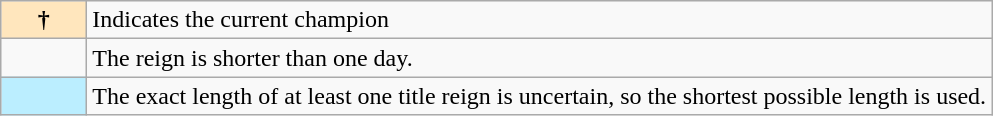<table class="wikitable">
<tr>
<th style="background:#ffe6bd; width:50px;">†</th>
<td>Indicates the current champion</td>
</tr>
<tr>
<td></td>
<td>The reign is shorter than one day.</td>
</tr>
<tr>
<td style="background:#bef;"></td>
<td>The exact length of at least one title reign is uncertain, so the shortest possible length is used.</td>
</tr>
</table>
